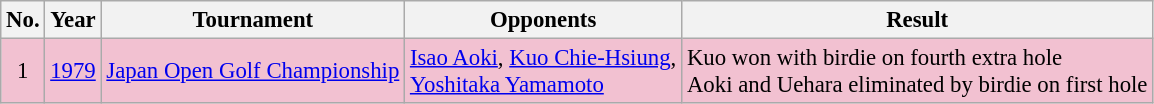<table class="wikitable" style="font-size:95%;">
<tr>
<th>No.</th>
<th>Year</th>
<th>Tournament</th>
<th>Opponents</th>
<th>Result</th>
</tr>
<tr style="background:#F2C1D1;">
<td align=center>1</td>
<td><a href='#'>1979</a></td>
<td><a href='#'>Japan Open Golf Championship</a></td>
<td> <a href='#'>Isao Aoki</a>,  <a href='#'>Kuo Chie-Hsiung</a>,<br> <a href='#'>Yoshitaka Yamamoto</a></td>
<td>Kuo won with birdie on fourth extra hole<br>Aoki and Uehara eliminated by birdie on first hole</td>
</tr>
</table>
